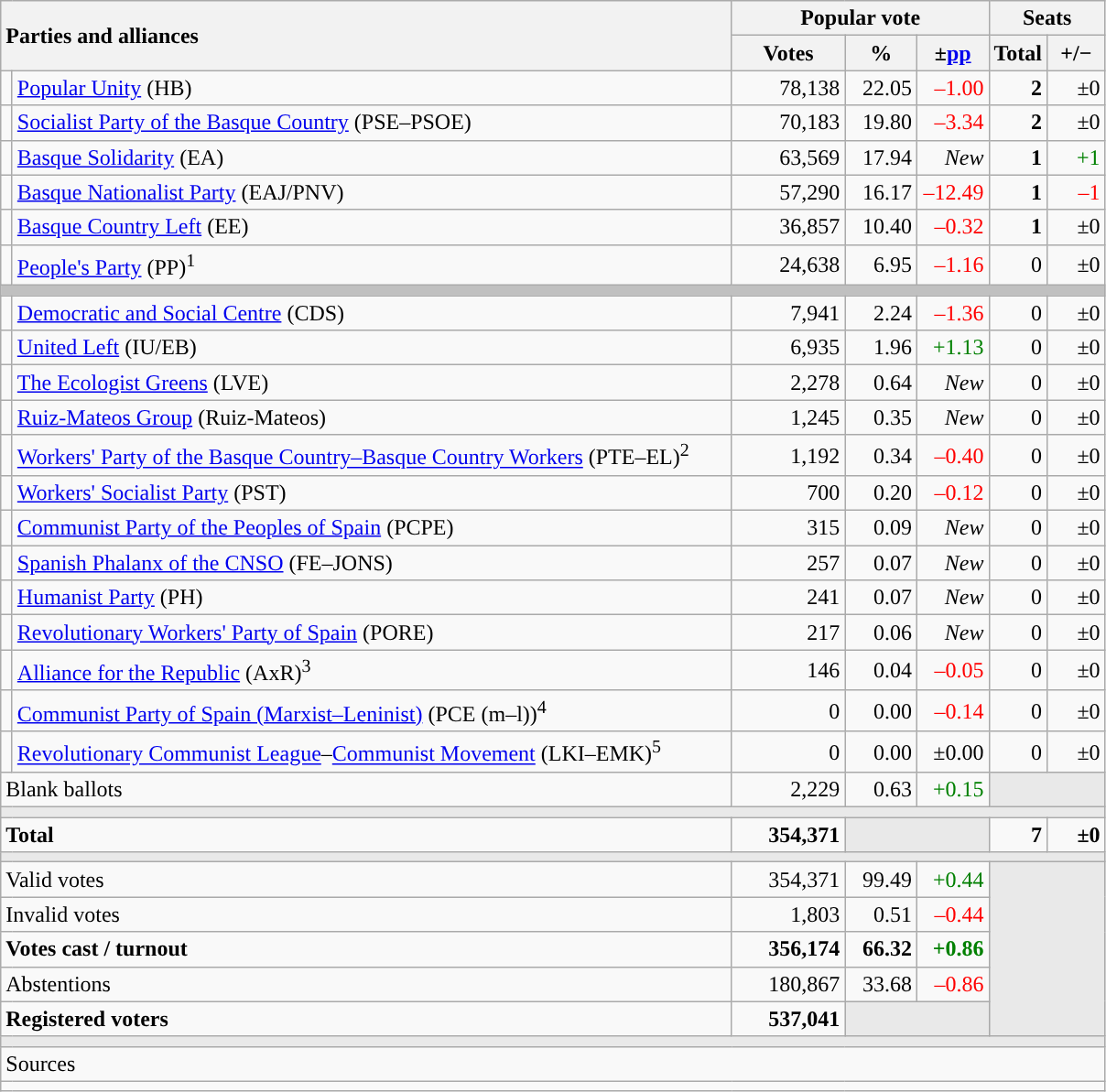<table class="wikitable" style="text-align:right;">
<tr>
<th style="text-align:left;" rowspan="2" colspan="2" width="525">Parties and alliances</th>
<th colspan="3">Popular vote</th>
<th colspan="2">Seats</th>
</tr>
<tr>
<th width="75">Votes</th>
<th width="45">%</th>
<th width="45">±<a href='#'>pp</a></th>
<th width="35">Total</th>
<th width="35">+/−</th>
</tr>
<tr>
<td width="1" style="color:inherit;background:"></td>
<td align="left"><a href='#'>Popular Unity</a> (HB)</td>
<td>78,138</td>
<td>22.05</td>
<td style="color:red;">–1.00</td>
<td><strong>2</strong></td>
<td>±0</td>
</tr>
<tr>
<td style="color:inherit;background:"></td>
<td align="left"><a href='#'>Socialist Party of the Basque Country</a> (PSE–PSOE)</td>
<td>70,183</td>
<td>19.80</td>
<td style="color:red;">–3.34</td>
<td><strong>2</strong></td>
<td>±0</td>
</tr>
<tr>
<td style="color:inherit;background:"></td>
<td align="left"><a href='#'>Basque Solidarity</a> (EA)</td>
<td>63,569</td>
<td>17.94</td>
<td><em>New</em></td>
<td><strong>1</strong></td>
<td style="color:green;">+1</td>
</tr>
<tr>
<td style="color:inherit;background:"></td>
<td align="left"><a href='#'>Basque Nationalist Party</a> (EAJ/PNV)</td>
<td>57,290</td>
<td>16.17</td>
<td style="color:red;">–12.49</td>
<td><strong>1</strong></td>
<td style="color:red;">–1</td>
</tr>
<tr>
<td style="color:inherit;background:"></td>
<td align="left"><a href='#'>Basque Country Left</a> (EE)</td>
<td>36,857</td>
<td>10.40</td>
<td style="color:red;">–0.32</td>
<td><strong>1</strong></td>
<td>±0</td>
</tr>
<tr>
<td style="color:inherit;background:"></td>
<td align="left"><a href='#'>People's Party</a> (PP)<sup>1</sup></td>
<td>24,638</td>
<td>6.95</td>
<td style="color:red;">–1.16</td>
<td>0</td>
<td>±0</td>
</tr>
<tr>
<td colspan="7" bgcolor="#C0C0C0"></td>
</tr>
<tr>
<td style="color:inherit;background:"></td>
<td align="left"><a href='#'>Democratic and Social Centre</a> (CDS)</td>
<td>7,941</td>
<td>2.24</td>
<td style="color:red;">–1.36</td>
<td>0</td>
<td>±0</td>
</tr>
<tr>
<td style="color:inherit;background:"></td>
<td align="left"><a href='#'>United Left</a> (IU/EB)</td>
<td>6,935</td>
<td>1.96</td>
<td style="color:green;">+1.13</td>
<td>0</td>
<td>±0</td>
</tr>
<tr>
<td style="color:inherit;background:"></td>
<td align="left"><a href='#'>The Ecologist Greens</a> (LVE)</td>
<td>2,278</td>
<td>0.64</td>
<td><em>New</em></td>
<td>0</td>
<td>±0</td>
</tr>
<tr>
<td style="color:inherit;background:"></td>
<td align="left"><a href='#'>Ruiz-Mateos Group</a> (Ruiz-Mateos)</td>
<td>1,245</td>
<td>0.35</td>
<td><em>New</em></td>
<td>0</td>
<td>±0</td>
</tr>
<tr>
<td style="color:inherit;background:"></td>
<td align="left"><a href='#'>Workers' Party of the Basque Country–Basque Country Workers</a> (PTE–EL)<sup>2</sup></td>
<td>1,192</td>
<td>0.34</td>
<td style="color:red;">–0.40</td>
<td>0</td>
<td>±0</td>
</tr>
<tr>
<td style="color:inherit;background:"></td>
<td align="left"><a href='#'>Workers' Socialist Party</a> (PST)</td>
<td>700</td>
<td>0.20</td>
<td style="color:red;">–0.12</td>
<td>0</td>
<td>±0</td>
</tr>
<tr>
<td style="color:inherit;background:"></td>
<td align="left"><a href='#'>Communist Party of the Peoples of Spain</a> (PCPE)</td>
<td>315</td>
<td>0.09</td>
<td><em>New</em></td>
<td>0</td>
<td>±0</td>
</tr>
<tr>
<td style="color:inherit;background:"></td>
<td align="left"><a href='#'>Spanish Phalanx of the CNSO</a> (FE–JONS)</td>
<td>257</td>
<td>0.07</td>
<td><em>New</em></td>
<td>0</td>
<td>±0</td>
</tr>
<tr>
<td style="color:inherit;background:"></td>
<td align="left"><a href='#'>Humanist Party</a> (PH)</td>
<td>241</td>
<td>0.07</td>
<td><em>New</em></td>
<td>0</td>
<td>±0</td>
</tr>
<tr>
<td style="color:inherit;background:"></td>
<td align="left"><a href='#'>Revolutionary Workers' Party of Spain</a> (PORE)</td>
<td>217</td>
<td>0.06</td>
<td><em>New</em></td>
<td>0</td>
<td>±0</td>
</tr>
<tr>
<td style="color:inherit;background:"></td>
<td align="left"><a href='#'>Alliance for the Republic</a> (AxR)<sup>3</sup></td>
<td>146</td>
<td>0.04</td>
<td style="color:red;">–0.05</td>
<td>0</td>
<td>±0</td>
</tr>
<tr>
<td style="color:inherit;background:"></td>
<td align="left"><a href='#'>Communist Party of Spain (Marxist–Leninist)</a> (PCE (m–l))<sup>4</sup></td>
<td>0</td>
<td>0.00</td>
<td style="color:red;">–0.14</td>
<td>0</td>
<td>±0</td>
</tr>
<tr>
<td style="color:inherit;background:"></td>
<td align="left"><a href='#'>Revolutionary Communist League</a>–<a href='#'>Communist Movement</a> (LKI–EMK)<sup>5</sup></td>
<td>0</td>
<td>0.00</td>
<td>±0.00</td>
<td>0</td>
<td>±0</td>
</tr>
<tr>
<td align="left" colspan="2">Blank ballots</td>
<td>2,229</td>
<td>0.63</td>
<td style="color:green;">+0.15</td>
<td bgcolor="#E9E9E9" colspan="2"></td>
</tr>
<tr>
<td colspan="7" bgcolor="#E9E9E9"></td>
</tr>
<tr style="font-weight:bold;">
<td align="left" colspan="2">Total</td>
<td>354,371</td>
<td bgcolor="#E9E9E9" colspan="2"></td>
<td>7</td>
<td>±0</td>
</tr>
<tr>
<td colspan="7" bgcolor="#E9E9E9"></td>
</tr>
<tr>
<td align="left" colspan="2">Valid votes</td>
<td>354,371</td>
<td>99.49</td>
<td style="color:green;">+0.44</td>
<td bgcolor="#E9E9E9" colspan="2" rowspan="5"></td>
</tr>
<tr>
<td align="left" colspan="2">Invalid votes</td>
<td>1,803</td>
<td>0.51</td>
<td style="color:red;">–0.44</td>
</tr>
<tr style="font-weight:bold;">
<td align="left" colspan="2">Votes cast / turnout</td>
<td>356,174</td>
<td>66.32</td>
<td style="color:green;">+0.86</td>
</tr>
<tr>
<td align="left" colspan="2">Abstentions</td>
<td>180,867</td>
<td>33.68</td>
<td style="color:red;">–0.86</td>
</tr>
<tr style="font-weight:bold;">
<td align="left" colspan="2">Registered voters</td>
<td>537,041</td>
<td bgcolor="#E9E9E9" colspan="2"></td>
</tr>
<tr>
<td colspan="7" bgcolor="#E9E9E9"></td>
</tr>
<tr>
<td align="left" colspan="7">Sources</td>
</tr>
<tr>
<td colspan="7" style="text-align:left; max-width:790px;"></td>
</tr>
</table>
